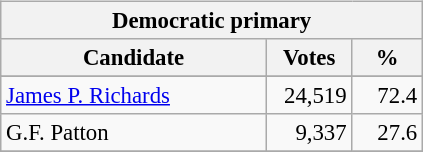<table class="wikitable" align="left" style="margin: 1em 1em 1em 0; font-size: 95%;">
<tr>
<th colspan="3">Democratic primary</th>
</tr>
<tr>
<th colspan="1" style="width: 170px">Candidate</th>
<th style="width: 50px">Votes</th>
<th style="width: 40px">%</th>
</tr>
<tr>
</tr>
<tr>
<td><a href='#'>James P. Richards</a></td>
<td align="right">24,519</td>
<td align="right">72.4</td>
</tr>
<tr>
<td>G.F. Patton</td>
<td align="right">9,337</td>
<td align="right">27.6</td>
</tr>
<tr>
</tr>
</table>
